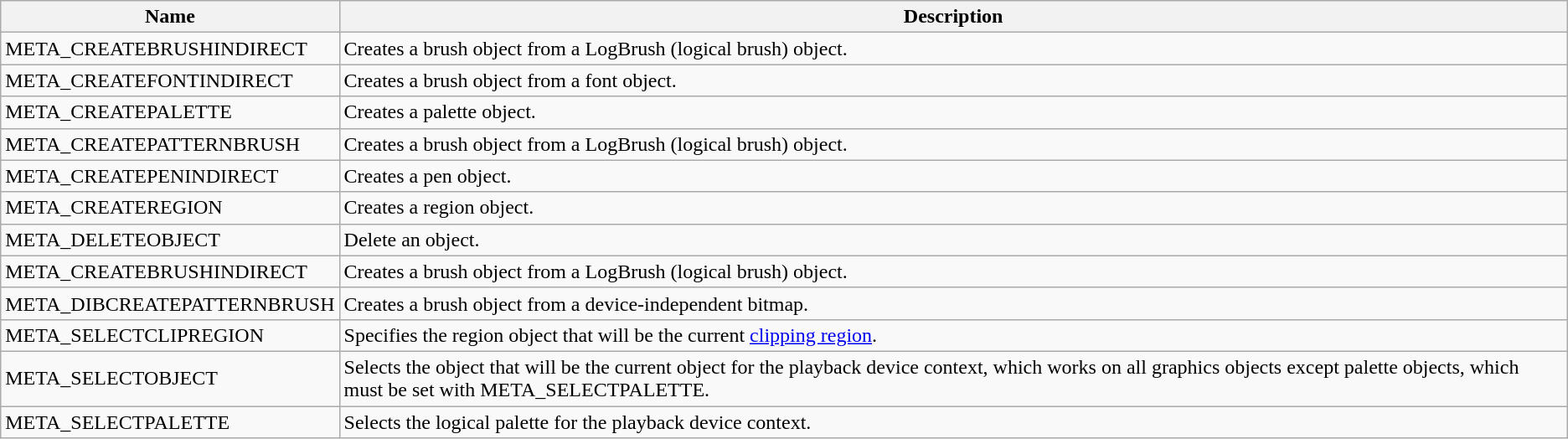<table class="wikitable">
<tr valign="bottom">
<th>Name</th>
<th>Description</th>
</tr>
<tr>
<td>META_CREATEBRUSHINDIRECT</td>
<td>Creates a brush object from a LogBrush (logical brush) object.</td>
</tr>
<tr>
<td>META_CREATEFONTINDIRECT</td>
<td>Creates a brush object from a font object.</td>
</tr>
<tr>
<td>META_CREATEPALETTE</td>
<td>Creates a palette object.</td>
</tr>
<tr>
<td>META_CREATEPATTERNBRUSH</td>
<td>Creates a brush object from a LogBrush (logical brush) object.</td>
</tr>
<tr>
<td>META_CREATEPENINDIRECT</td>
<td>Creates a pen object.</td>
</tr>
<tr>
<td>META_CREATEREGION</td>
<td>Creates a region object.</td>
</tr>
<tr>
<td>META_DELETEOBJECT</td>
<td>Delete an object.</td>
</tr>
<tr>
<td>META_CREATEBRUSHINDIRECT</td>
<td>Creates a brush object from a LogBrush (logical brush) object.</td>
</tr>
<tr>
<td>META_DIBCREATEPATTERNBRUSH</td>
<td>Creates a brush object from a device-independent bitmap.</td>
</tr>
<tr>
<td>META_SELECTCLIPREGION</td>
<td>Specifies the region object that will be the current <a href='#'>clipping region</a>.</td>
</tr>
<tr>
<td>META_SELECTOBJECT</td>
<td>Selects the object that will be the current object for the playback device context, which works on all graphics objects except palette objects, which must be set with META_SELECTPALETTE.</td>
</tr>
<tr>
<td>META_SELECTPALETTE</td>
<td>Selects the logical palette for the playback device context.</td>
</tr>
</table>
